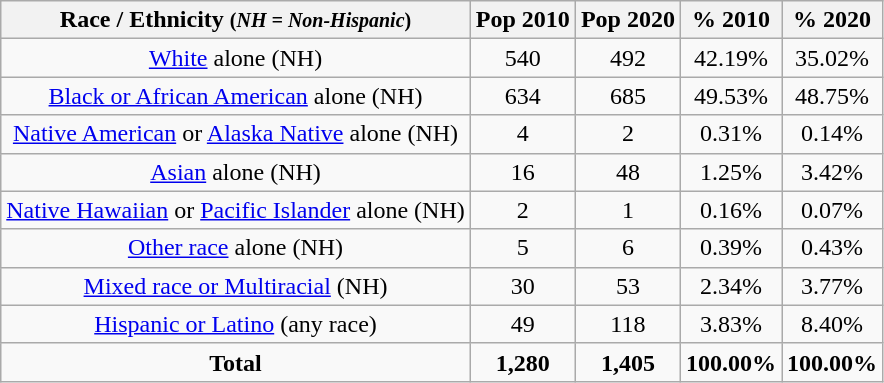<table class="wikitable" style="text-align:center;">
<tr>
<th>Race / Ethnicity <small>(<em>NH = Non-Hispanic</em>)</small></th>
<th>Pop 2010</th>
<th>Pop 2020</th>
<th>% 2010</th>
<th>% 2020</th>
</tr>
<tr>
<td><a href='#'>White</a> alone (NH)</td>
<td>540</td>
<td>492</td>
<td>42.19%</td>
<td>35.02%</td>
</tr>
<tr>
<td><a href='#'>Black or African American</a> alone (NH)</td>
<td>634</td>
<td>685</td>
<td>49.53%</td>
<td>48.75%</td>
</tr>
<tr>
<td><a href='#'>Native American</a> or <a href='#'>Alaska Native</a> alone (NH)</td>
<td>4</td>
<td>2</td>
<td>0.31%</td>
<td>0.14%</td>
</tr>
<tr>
<td><a href='#'>Asian</a> alone (NH)</td>
<td>16</td>
<td>48</td>
<td>1.25%</td>
<td>3.42%</td>
</tr>
<tr>
<td><a href='#'>Native Hawaiian</a> or <a href='#'>Pacific Islander</a> alone (NH)</td>
<td>2</td>
<td>1</td>
<td>0.16%</td>
<td>0.07%</td>
</tr>
<tr>
<td><a href='#'>Other race</a> alone (NH)</td>
<td>5</td>
<td>6</td>
<td>0.39%</td>
<td>0.43%</td>
</tr>
<tr>
<td><a href='#'>Mixed race or Multiracial</a> (NH)</td>
<td>30</td>
<td>53</td>
<td>2.34%</td>
<td>3.77%</td>
</tr>
<tr>
<td><a href='#'>Hispanic or Latino</a> (any race)</td>
<td>49</td>
<td>118</td>
<td>3.83%</td>
<td>8.40%</td>
</tr>
<tr>
<td><strong>Total</strong></td>
<td><strong>1,280</strong></td>
<td><strong>1,405</strong></td>
<td><strong>100.00%</strong></td>
<td><strong>100.00%</strong></td>
</tr>
</table>
